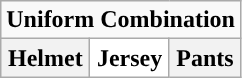<table class="wikitable">
<tr>
<td align="center" Colspan="3"><strong>Uniform Combination</strong></td>
</tr>
<tr align="center">
<th>Helmet</th>
<th style="background:#FFFFFF;">Jersey</th>
<th>Pants</th>
</tr>
</table>
